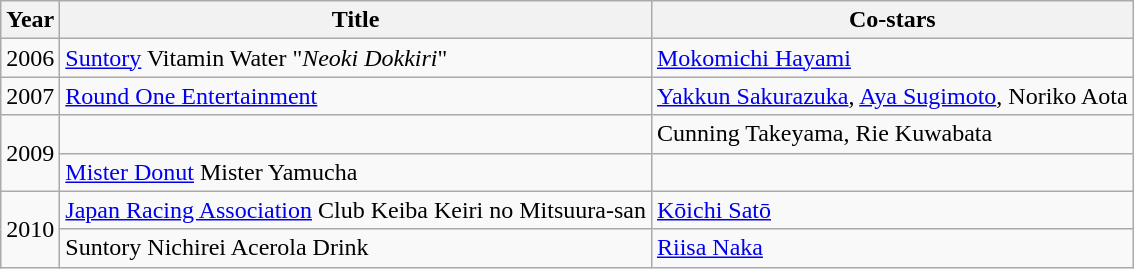<table class="wikitable">
<tr>
<th>Year</th>
<th>Title</th>
<th>Co-stars</th>
</tr>
<tr>
<td>2006</td>
<td><a href='#'>Suntory</a> Vitamin Water "<em>Neoki Dokkiri</em>"</td>
<td><a href='#'>Mokomichi Hayami</a></td>
</tr>
<tr>
<td>2007</td>
<td><a href='#'>Round One Entertainment</a></td>
<td><a href='#'>Yakkun Sakurazuka</a>, <a href='#'>Aya Sugimoto</a>, Noriko Aota</td>
</tr>
<tr>
<td rowspan="2">2009</td>
<td> </td>
<td>Cunning Takeyama, Rie Kuwabata</td>
</tr>
<tr>
<td><a href='#'>Mister Donut</a> Mister Yamucha</td>
<td></td>
</tr>
<tr>
<td rowspan="2">2010</td>
<td><a href='#'>Japan Racing Association</a> Club Keiba Keiri no Mitsuura-san</td>
<td><a href='#'>Kōichi Satō</a></td>
</tr>
<tr>
<td>Suntory Nichirei Acerola Drink</td>
<td><a href='#'>Riisa Naka</a></td>
</tr>
</table>
